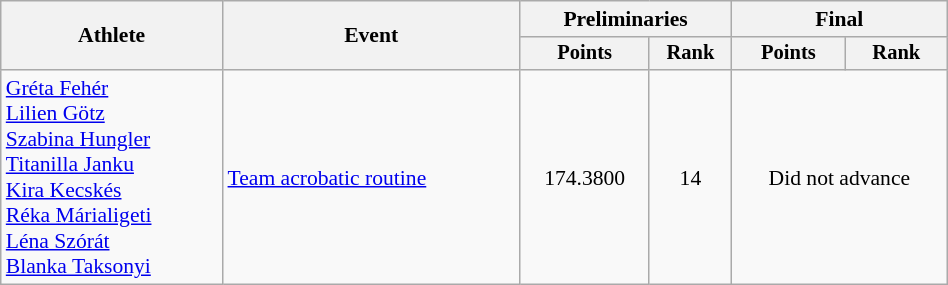<table class="wikitable" style="text-align:center; font-size:90%; width:50%;">
<tr>
<th rowspan="2">Athlete</th>
<th rowspan="2">Event</th>
<th colspan="2">Preliminaries</th>
<th colspan="2">Final</th>
</tr>
<tr style="font-size:95%">
<th>Points</th>
<th>Rank</th>
<th>Points</th>
<th>Rank</th>
</tr>
<tr>
<td align=left><a href='#'>Gréta Fehér</a><br><a href='#'>Lilien Götz</a><br><a href='#'>Szabina Hungler</a><br><a href='#'>Titanilla Janku</a><br><a href='#'>Kira Kecskés</a><br><a href='#'>Réka Márialigeti</a><br><a href='#'>Léna Szórát</a><br><a href='#'>Blanka Taksonyi</a></td>
<td align=left><a href='#'>Team acrobatic routine</a></td>
<td>174.3800</td>
<td>14</td>
<td colspan=2>Did not advance</td>
</tr>
</table>
